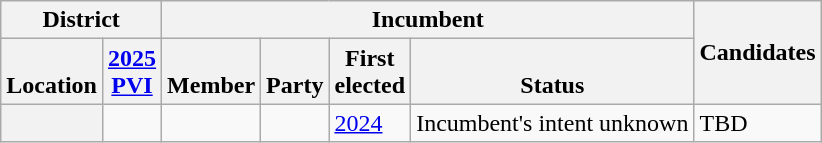<table class="wikitable sortable">
<tr>
<th colspan=2>District</th>
<th colspan=4>Incumbent</th>
<th rowspan=2 class="unsortable">Candidates</th>
</tr>
<tr valign=bottom>
<th>Location</th>
<th><a href='#'>2025<br>PVI</a></th>
<th>Member</th>
<th>Party</th>
<th>First<br>elected</th>
<th>Status</th>
</tr>
<tr>
<th></th>
<td></td>
<td></td>
<td></td>
<td><a href='#'>2024</a></td>
<td>Incumbent's intent unknown</td>
<td>TBD</td>
</tr>
</table>
